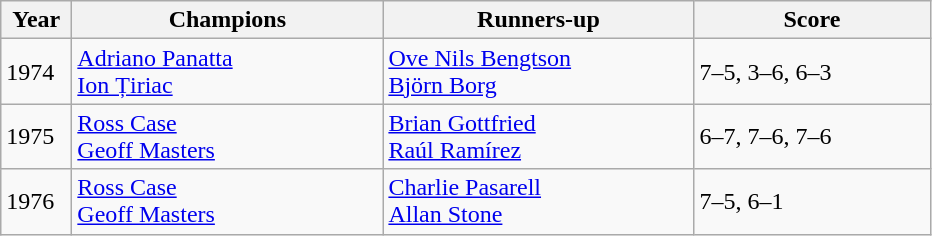<table class="wikitable">
<tr>
<th style="width:40px">Year</th>
<th style="width:200px">Champions</th>
<th style="width:200px">Runners-up</th>
<th style="width:150px" class="unsortable">Score</th>
</tr>
<tr>
<td>1974</td>
<td> <a href='#'>Adriano Panatta</a><br> <a href='#'>Ion Țiriac</a></td>
<td> <a href='#'>Ove Nils Bengtson</a><br> <a href='#'>Björn Borg</a></td>
<td>7–5, 3–6, 6–3</td>
</tr>
<tr>
<td>1975</td>
<td> <a href='#'>Ross Case</a><br> <a href='#'>Geoff Masters</a></td>
<td> <a href='#'>Brian Gottfried</a><br> <a href='#'>Raúl Ramírez</a></td>
<td>6–7, 7–6, 7–6</td>
</tr>
<tr>
<td>1976</td>
<td> <a href='#'>Ross Case</a><br> <a href='#'>Geoff Masters</a></td>
<td> <a href='#'>Charlie Pasarell</a><br> <a href='#'>Allan Stone</a></td>
<td>7–5, 6–1</td>
</tr>
</table>
